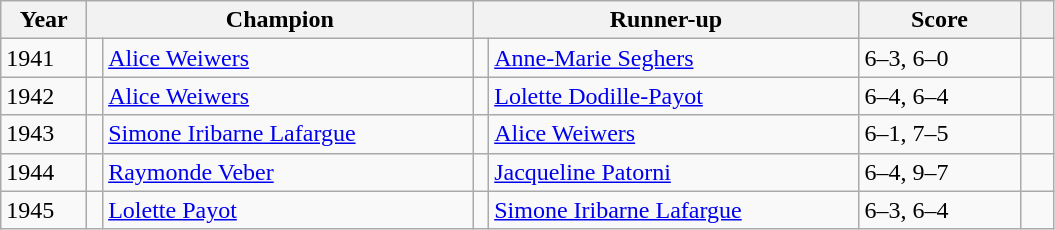<table class="wikitable">
<tr>
<th width=50>Year</th>
<th width=250 colspan=2>Champion</th>
<th width=250 colspan=2>Runner-up</th>
<th width=100>Score</th>
<th style="width:15px" class="unsortable"></th>
</tr>
<tr>
<td>1941</td>
<td></td>
<td><a href='#'>Alice Weiwers</a></td>
<td></td>
<td><a href='#'>Anne-Marie Seghers</a></td>
<td>6–3, 6–0</td>
</tr>
<tr>
<td>1942</td>
<td></td>
<td><a href='#'>Alice Weiwers</a></td>
<td></td>
<td><a href='#'>Lolette Dodille-Payot</a></td>
<td>6–4, 6–4</td>
<td></td>
</tr>
<tr>
<td>1943</td>
<td></td>
<td><a href='#'>Simone Iribarne Lafargue</a></td>
<td></td>
<td><a href='#'>Alice Weiwers</a></td>
<td>6–1, 7–5</td>
<td></td>
</tr>
<tr>
<td>1944</td>
<td></td>
<td><a href='#'>Raymonde Veber</a></td>
<td></td>
<td><a href='#'>Jacqueline Patorni</a></td>
<td>6–4, 9–7</td>
<td></td>
</tr>
<tr>
<td>1945</td>
<td></td>
<td><a href='#'>Lolette Payot</a></td>
<td></td>
<td><a href='#'>Simone Iribarne Lafargue</a></td>
<td>6–3, 6–4</td>
<td></td>
</tr>
</table>
